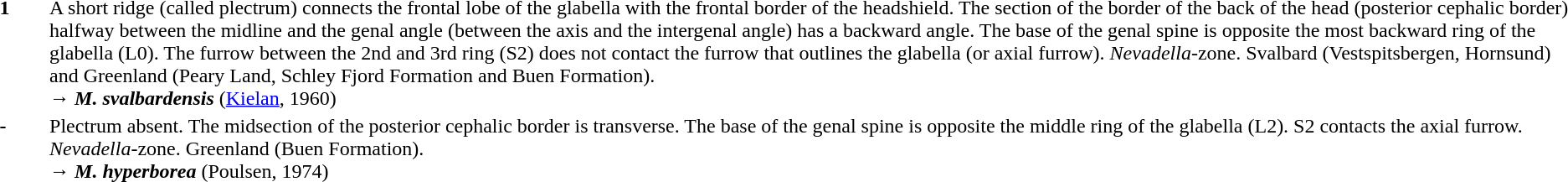<table>
<tr valign="top" align="left">
<th scope="row" width="3%"><strong>1</strong></th>
<td>A short ridge (called plectrum) connects the frontal lobe of the glabella with the frontal border of the headshield. The section of the border of the back of the head (posterior cephalic border) halfway between the midline and the genal angle (between the axis and the intergenal angle) has a backward angle. The base of the genal spine is opposite the most backward ring of the glabella (L0). The furrow between the 2nd and 3rd ring (S2) does not contact the furrow that outlines the glabella (or axial furrow). <em>Nevadella</em>-zone. Svalbard (Vestspitsbergen, Hornsund) and Greenland (Peary Land, Schley Fjord Formation and Buen Formation).<br>→ <strong><em>M. svalbardensis</em></strong> (<a href='#'>Kielan</a>, 1960)</td>
</tr>
<tr valign="top" align="left">
<th scope="row" width="3%"><strong>-</strong></th>
<td>Plectrum absent. The midsection of the posterior cephalic border is transverse. The base of the genal spine is opposite the middle ring of the glabella (L2). S2 contacts the axial furrow. <em>Nevadella</em>-zone. Greenland (Buen Formation).<br>→ <strong><em>M. hyperborea</em></strong> (Poulsen, 1974)</td>
</tr>
</table>
